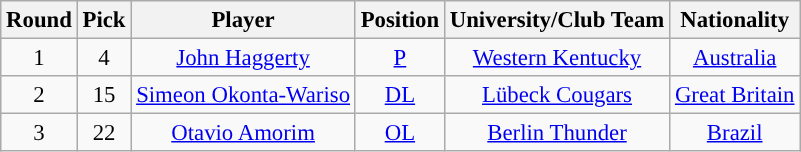<table class="wikitable" style="font-size: 95%;">
<tr>
<th scope="col">Round</th>
<th scope="col">Pick</th>
<th scope="col">Player</th>
<th scope="col">Position</th>
<th scope="col">University/Club Team</th>
<th scope="col">Nationality</th>
</tr>
<tr align="center">
<td align=center>1</td>
<td>4</td>
<td><a href='#'>John Haggerty</a></td>
<td><a href='#'>P</a></td>
<td><a href='#'>Western Kentucky</a></td>
<td> <a href='#'>Australia</a></td>
</tr>
<tr align="center">
<td align=center>2</td>
<td>15</td>
<td><a href='#'>Simeon Okonta-Wariso</a></td>
<td><a href='#'>DL</a></td>
<td><a href='#'>Lübeck Cougars</a></td>
<td> <a href='#'>Great Britain</a></td>
</tr>
<tr align="center">
<td align=center>3</td>
<td>22</td>
<td><a href='#'>Otavio Amorim</a></td>
<td><a href='#'>OL</a></td>
<td><a href='#'>Berlin Thunder</a></td>
<td> <a href='#'>Brazil</a></td>
</tr>
</table>
